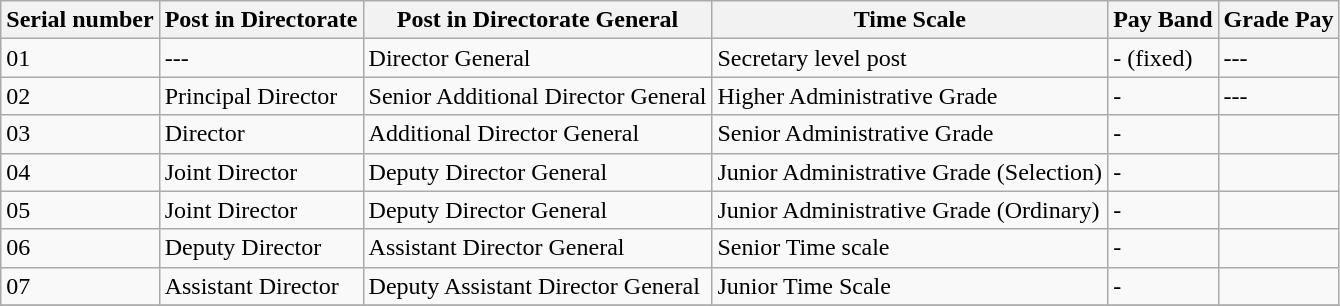<table class="wikitable sortable">
<tr>
<th>Serial number</th>
<th>Post in Directorate</th>
<th>Post in Directorate General</th>
<th>Time Scale</th>
<th>Pay Band</th>
<th>Grade Pay</th>
</tr>
<tr>
<td>01</td>
<td>---</td>
<td>Director General</td>
<td>Secretary level post</td>
<td>- (fixed)</td>
<td>---</td>
</tr>
<tr>
<td>02</td>
<td>Principal Director</td>
<td>Senior Additional Director General</td>
<td>Higher Administrative Grade</td>
<td>-</td>
<td>---</td>
</tr>
<tr>
<td>03</td>
<td>Director</td>
<td>Additional Director General</td>
<td>Senior Administrative Grade</td>
<td>-</td>
<td></td>
</tr>
<tr>
<td>04</td>
<td>Joint Director</td>
<td>Deputy Director General</td>
<td>Junior Administrative Grade (Selection)</td>
<td>-</td>
<td></td>
</tr>
<tr>
<td>05</td>
<td>Joint Director</td>
<td>Deputy Director General</td>
<td>Junior Administrative Grade (Ordinary)</td>
<td>-</td>
<td></td>
</tr>
<tr>
<td>06</td>
<td>Deputy Director</td>
<td>Assistant Director General</td>
<td>Senior Time scale</td>
<td>-</td>
<td></td>
</tr>
<tr>
<td>07</td>
<td>Assistant Director</td>
<td>Deputy Assistant Director General</td>
<td>Junior Time Scale</td>
<td>-</td>
<td></td>
</tr>
<tr>
</tr>
</table>
